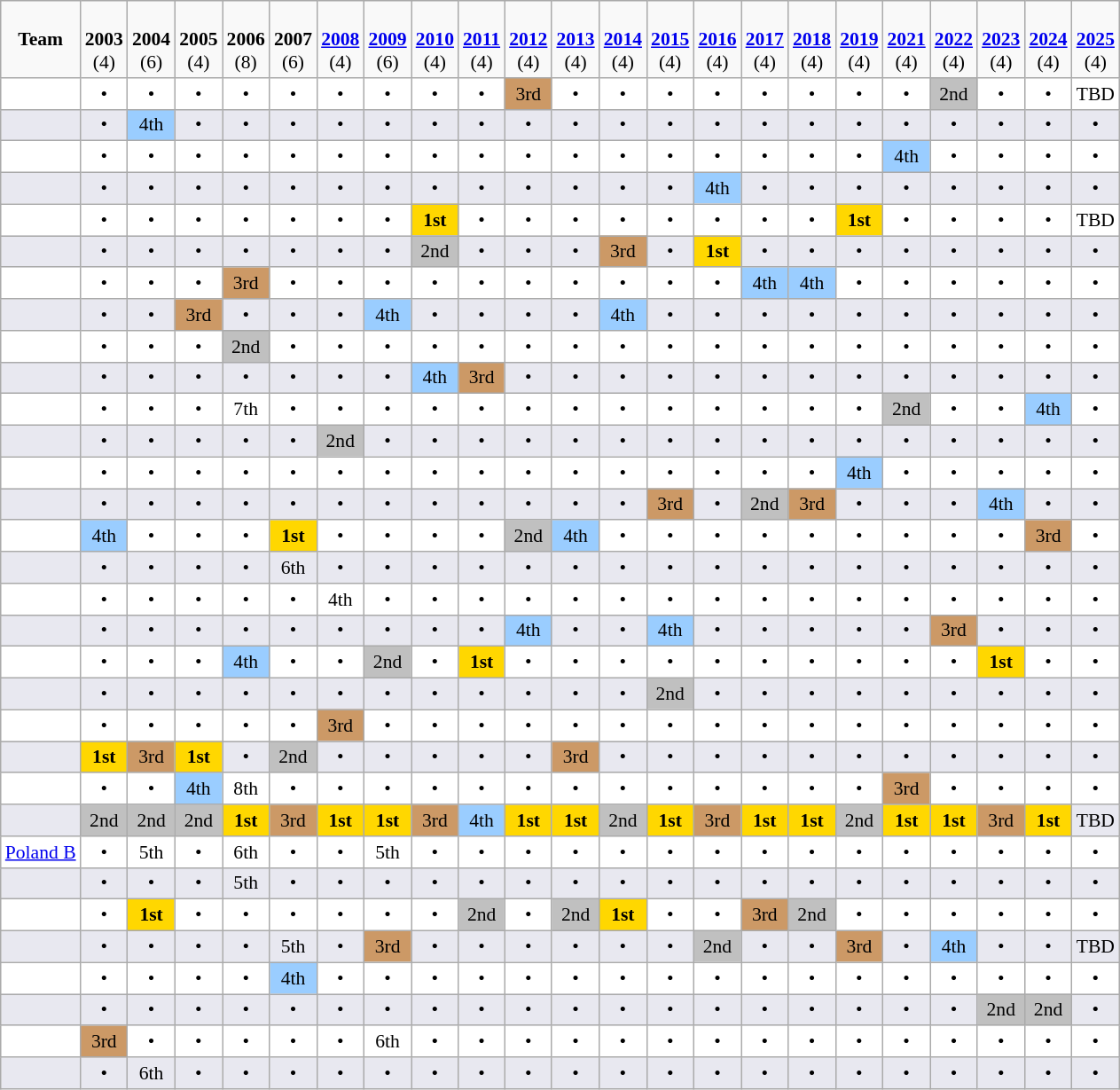<table class="wikitable shortable" style="text-align:center; font-size:90%" white-space:nowrap;">
<tr>
<td><strong>Team</strong></td>
<td><strong><br>2003<br></strong>(4)</td>
<td><strong><br>2004<br></strong>(6)</td>
<td><strong><br>2005<br></strong>(4)</td>
<td><strong><br>2006<br></strong>(8)</td>
<td><strong><br>2007<br></strong>(6)</td>
<td><strong><br><a href='#'>2008</a><br></strong>(4)</td>
<td><strong><br><a href='#'>2009</a><br></strong>(6)</td>
<td><strong><br><a href='#'>2010</a><br></strong>(4)</td>
<td><strong><br><a href='#'>2011</a><br></strong>(4)</td>
<td><strong><br><a href='#'>2012</a><br></strong>(4)</td>
<td><strong><br><a href='#'>2013</a><br></strong>(4)</td>
<td><strong><br><a href='#'>2014</a><br></strong>(4)</td>
<td><strong><br><a href='#'>2015</a><br></strong>(4)</td>
<td><strong><br><a href='#'>2016</a><br></strong>(4)</td>
<td><strong><br><a href='#'>2017</a><br></strong>(4)</td>
<td><strong><br><a href='#'>2018</a><br></strong>(4)</td>
<td><strong><br><a href='#'>2019</a><br></strong>(4)</td>
<td><strong><br><a href='#'>2021</a><br></strong>(4)</td>
<td><strong><br><a href='#'>2022</a><br></strong>(4)</td>
<td><strong><br><a href='#'>2023</a><br></strong>(4)</td>
<td><strong><br><a href='#'>2024</a><br></strong>(4)</td>
<td><strong><br><a href='#'>2025</a><br></strong>(4)</td>
</tr>
<tr bgcolor= #FFFFFF>
<td align=left></td>
<td>•</td>
<td>•</td>
<td>•</td>
<td>•</td>
<td>•</td>
<td>•</td>
<td>•</td>
<td>•</td>
<td>•</td>
<td bgcolor=#CC9966>3rd</td>
<td>•</td>
<td>•</td>
<td>•</td>
<td>•</td>
<td>•</td>
<td>•</td>
<td>•</td>
<td>•</td>
<td bgcolor=silver>2nd</td>
<td>•</td>
<td>•</td>
<td>TBD</td>
</tr>
<tr bgcolor= #E8E8F0>
<td align=left></td>
<td>•</td>
<td bgcolor=9acdff>4th</td>
<td>•</td>
<td>•</td>
<td>•</td>
<td>•</td>
<td>•</td>
<td>•</td>
<td>•</td>
<td>•</td>
<td>•</td>
<td>•</td>
<td>•</td>
<td>•</td>
<td>•</td>
<td>•</td>
<td>•</td>
<td>•</td>
<td>•</td>
<td>•</td>
<td>•</td>
<td>•</td>
</tr>
<tr bgcolor= #FFFFFF>
<td align=left></td>
<td>•</td>
<td>•</td>
<td>•</td>
<td>•</td>
<td>•</td>
<td>•</td>
<td>•</td>
<td>•</td>
<td>•</td>
<td>•</td>
<td>•</td>
<td>•</td>
<td>•</td>
<td>•</td>
<td>•</td>
<td>•</td>
<td>•</td>
<td bgcolor=9acdff>4th</td>
<td>•</td>
<td>•</td>
<td>•</td>
<td>•</td>
</tr>
<tr bgcolor= #E8E8F0>
<td align=left></td>
<td>•</td>
<td>•</td>
<td>•</td>
<td>•</td>
<td>•</td>
<td>•</td>
<td>•</td>
<td>•</td>
<td>•</td>
<td>•</td>
<td>•</td>
<td>•</td>
<td>•</td>
<td bgcolor=9acdff>4th</td>
<td>•</td>
<td>•</td>
<td>•</td>
<td>•</td>
<td>•</td>
<td>•</td>
<td>•</td>
<td>•</td>
</tr>
<tr bgcolor= #FFFFFF>
<td align=left></td>
<td>•</td>
<td>•</td>
<td>•</td>
<td>•</td>
<td>•</td>
<td>•</td>
<td>•</td>
<td bgcolor=gold><strong>1st</strong></td>
<td>•</td>
<td>•</td>
<td>•</td>
<td>•</td>
<td>•</td>
<td>•</td>
<td>•</td>
<td>•</td>
<td bgcolor=gold><strong>1st</strong></td>
<td>•</td>
<td>•</td>
<td>•</td>
<td>•</td>
<td>TBD</td>
</tr>
<tr bgcolor= #E8E8F0>
<td align=left></td>
<td>•</td>
<td>•</td>
<td>•</td>
<td>•</td>
<td>•</td>
<td>•</td>
<td>•</td>
<td bgcolor=silver>2nd</td>
<td>•</td>
<td>•</td>
<td>•</td>
<td bgcolor=#CC9966>3rd</td>
<td>•</td>
<td bgcolor=gold><strong>1st</strong></td>
<td>•</td>
<td>•</td>
<td>•</td>
<td>•</td>
<td>•</td>
<td>•</td>
<td>•</td>
<td>•</td>
</tr>
<tr bgcolor= #FFFFFF>
<td align=left></td>
<td>•</td>
<td>•</td>
<td>•</td>
<td bgcolor=#CC9966>3rd</td>
<td>•</td>
<td>•</td>
<td>•</td>
<td>•</td>
<td>•</td>
<td>•</td>
<td>•</td>
<td>•</td>
<td>•</td>
<td>•</td>
<td bgcolor=9acdff>4th</td>
<td bgcolor=9acdff>4th</td>
<td>•</td>
<td>•</td>
<td>•</td>
<td>•</td>
<td>•</td>
<td>•</td>
</tr>
<tr bgcolor= #E8E8F0>
<td align=left></td>
<td>•</td>
<td>•</td>
<td bgcolor=#CC9966>3rd</td>
<td>•</td>
<td>•</td>
<td>•</td>
<td bgcolor=9acdff>4th</td>
<td>•</td>
<td>•</td>
<td>•</td>
<td>•</td>
<td bgcolor=9acdff>4th</td>
<td>•</td>
<td>•</td>
<td>•</td>
<td>•</td>
<td>•</td>
<td>•</td>
<td>•</td>
<td>•</td>
<td>•</td>
<td>•</td>
</tr>
<tr bgcolor= #FFFFFF>
<td align=left></td>
<td>•</td>
<td>•</td>
<td>•</td>
<td bgcolor=silver>2nd</td>
<td>•</td>
<td>•</td>
<td>•</td>
<td>•</td>
<td>•</td>
<td>•</td>
<td>•</td>
<td>•</td>
<td>•</td>
<td>•</td>
<td>•</td>
<td>•</td>
<td>•</td>
<td>•</td>
<td>•</td>
<td>•</td>
<td>•</td>
<td>•</td>
</tr>
<tr bgcolor= #E8E8F0>
<td align=left></td>
<td>•</td>
<td>•</td>
<td>•</td>
<td>•</td>
<td>•</td>
<td>•</td>
<td>•</td>
<td bgcolor=9acdff>4th</td>
<td bgcolor=#CC9966>3rd</td>
<td>•</td>
<td>•</td>
<td>•</td>
<td>•</td>
<td>•</td>
<td>•</td>
<td>•</td>
<td>•</td>
<td>•</td>
<td>•</td>
<td>•</td>
<td>•</td>
<td>•</td>
</tr>
<tr bgcolor= #FFFFFF>
<td align=left></td>
<td>•</td>
<td>•</td>
<td>•</td>
<td>7th</td>
<td>•</td>
<td>•</td>
<td>•</td>
<td>•</td>
<td>•</td>
<td>•</td>
<td>•</td>
<td>•</td>
<td>•</td>
<td>•</td>
<td>•</td>
<td>•</td>
<td>•</td>
<td bgcolor=silver>2nd</td>
<td>•</td>
<td>•</td>
<td bgcolor=9acdff>4th</td>
<td>•</td>
</tr>
<tr bgcolor= #E8E8F0>
<td align=left></td>
<td>•</td>
<td>•</td>
<td>•</td>
<td>•</td>
<td>•</td>
<td bgcolor=silver>2nd</td>
<td>•</td>
<td>•</td>
<td>•</td>
<td>•</td>
<td>•</td>
<td>•</td>
<td>•</td>
<td>•</td>
<td>•</td>
<td>•</td>
<td>•</td>
<td>•</td>
<td>•</td>
<td>•</td>
<td>•</td>
<td>•</td>
</tr>
<tr bgcolor= #FFFFFF>
<td align=left></td>
<td>•</td>
<td>•</td>
<td>•</td>
<td>•</td>
<td>•</td>
<td>•</td>
<td>•</td>
<td>•</td>
<td>•</td>
<td>•</td>
<td>•</td>
<td>•</td>
<td>•</td>
<td>•</td>
<td>•</td>
<td>•</td>
<td bgcolor=9acdff>4th</td>
<td>•</td>
<td>•</td>
<td>•</td>
<td>•</td>
<td>•</td>
</tr>
<tr bgcolor= #E8E8F0>
<td align=left></td>
<td>•</td>
<td>•</td>
<td>•</td>
<td>•</td>
<td>•</td>
<td>•</td>
<td>•</td>
<td>•</td>
<td>•</td>
<td>•</td>
<td>•</td>
<td>•</td>
<td bgcolor=#CC9966>3rd</td>
<td>•</td>
<td bgcolor=silver>2nd</td>
<td bgcolor=#CC9966>3rd</td>
<td>•</td>
<td>•</td>
<td>•</td>
<td bgcolor=9acdff>4th</td>
<td>•</td>
<td>•</td>
</tr>
<tr bgcolor= #FFFFFF>
<td align=left></td>
<td bgcolor=9acdff>4th</td>
<td>•</td>
<td>•</td>
<td>•</td>
<td bgcolor=gold><strong>1st</strong></td>
<td>•</td>
<td>•</td>
<td>•</td>
<td>•</td>
<td bgcolor=silver>2nd</td>
<td bgcolor=9acdff>4th</td>
<td>•</td>
<td>•</td>
<td>•</td>
<td>•</td>
<td>•</td>
<td>•</td>
<td>•</td>
<td>•</td>
<td>•</td>
<td bgcolor=#CC9966>3rd</td>
<td>•</td>
</tr>
<tr bgcolor= #E8E8F0>
<td align=left></td>
<td>•</td>
<td>•</td>
<td>•</td>
<td>•</td>
<td>6th</td>
<td>•</td>
<td>•</td>
<td>•</td>
<td>•</td>
<td>•</td>
<td>•</td>
<td>•</td>
<td>•</td>
<td>•</td>
<td>•</td>
<td>•</td>
<td>•</td>
<td>•</td>
<td>•</td>
<td>•</td>
<td>•</td>
<td>•</td>
</tr>
<tr bgcolor= #FFFFFF>
<td align=left></td>
<td>•</td>
<td>•</td>
<td>•</td>
<td>•</td>
<td>•</td>
<td>4th</td>
<td>•</td>
<td>•</td>
<td>•</td>
<td>•</td>
<td>•</td>
<td>•</td>
<td>•</td>
<td>•</td>
<td>•</td>
<td>•</td>
<td>•</td>
<td>•</td>
<td>•</td>
<td>•</td>
<td>•</td>
<td>•</td>
</tr>
<tr bgcolor= #E8E8F0>
<td align=left></td>
<td>•</td>
<td>•</td>
<td>•</td>
<td>•</td>
<td>•</td>
<td>•</td>
<td>•</td>
<td>•</td>
<td>•</td>
<td bgcolor=9acdff>4th</td>
<td>•</td>
<td>•</td>
<td bgcolor=9acdff>4th</td>
<td>•</td>
<td>•</td>
<td>•</td>
<td>•</td>
<td>•</td>
<td bgcolor=#CC9966>3rd</td>
<td>•</td>
<td>•</td>
<td>•</td>
</tr>
<tr bgcolor= #FFFFFF>
<td align=left></td>
<td>•</td>
<td>•</td>
<td>•</td>
<td bgcolor=9acdff>4th</td>
<td>•</td>
<td>•</td>
<td bgcolor=silver>2nd</td>
<td>•</td>
<td bgcolor=gold><strong>1st</strong></td>
<td>•</td>
<td>•</td>
<td>•</td>
<td>•</td>
<td>•</td>
<td>•</td>
<td>•</td>
<td>•</td>
<td>•</td>
<td>•</td>
<td bgcolor=gold><strong>1st</strong></td>
<td>•</td>
<td>•</td>
</tr>
<tr bgcolor= #E8E8F0>
<td align=left></td>
<td>•</td>
<td>•</td>
<td>•</td>
<td>•</td>
<td>•</td>
<td>•</td>
<td>•</td>
<td>•</td>
<td>•</td>
<td>•</td>
<td>•</td>
<td>•</td>
<td bgcolor=silver>2nd</td>
<td>•</td>
<td>•</td>
<td>•</td>
<td>•</td>
<td>•</td>
<td>•</td>
<td>•</td>
<td>•</td>
<td>•</td>
</tr>
<tr bgcolor= #FFFFFF>
<td align=left></td>
<td>•</td>
<td>•</td>
<td>•</td>
<td>•</td>
<td>•</td>
<td bgcolor=#CC9966>3rd</td>
<td>•</td>
<td>•</td>
<td>•</td>
<td>•</td>
<td>•</td>
<td>•</td>
<td>•</td>
<td>•</td>
<td>•</td>
<td>•</td>
<td>•</td>
<td>•</td>
<td>•</td>
<td>•</td>
<td>•</td>
<td>•</td>
</tr>
<tr bgcolor= #E8E8F0>
<td align=left></td>
<td bgcolor=gold><strong>1st</strong></td>
<td bgcolor=#CC9966>3rd</td>
<td bgcolor=gold><strong>1st</strong></td>
<td>•</td>
<td bgcolor=silver>2nd</td>
<td>•</td>
<td>•</td>
<td>•</td>
<td>•</td>
<td>•</td>
<td bgcolor=#CC9966>3rd</td>
<td>•</td>
<td>•</td>
<td>•</td>
<td>•</td>
<td>•</td>
<td>•</td>
<td>•</td>
<td>•</td>
<td>•</td>
<td>•</td>
<td>•</td>
</tr>
<tr bgcolor= #FFFFFF>
<td align=left></td>
<td>•</td>
<td>•</td>
<td bgcolor=9acdff>4th</td>
<td>8th</td>
<td>•</td>
<td>•</td>
<td>•</td>
<td>•</td>
<td>•</td>
<td>•</td>
<td>•</td>
<td>•</td>
<td>•</td>
<td>•</td>
<td>•</td>
<td>•</td>
<td>•</td>
<td bgcolor=#CC9966>3rd</td>
<td>•</td>
<td>•</td>
<td>•</td>
<td>•</td>
</tr>
<tr bgcolor= #E8E8F0>
<td align=left></td>
<td bgcolor=silver>2nd</td>
<td bgcolor=silver>2nd</td>
<td bgcolor=silver>2nd</td>
<td bgcolor=gold><strong>1st</strong></td>
<td bgcolor=#CC9966>3rd</td>
<td bgcolor=gold><strong>1st</strong></td>
<td bgcolor=gold><strong>1st</strong></td>
<td bgcolor=#CC9966>3rd</td>
<td bgcolor=9acdff>4th</td>
<td bgcolor=gold><strong>1st</strong></td>
<td bgcolor=gold><strong>1st</strong></td>
<td bgcolor=silver>2nd</td>
<td bgcolor=gold><strong>1st</strong></td>
<td bgcolor=#CC9966>3rd</td>
<td bgcolor=gold><strong>1st</strong></td>
<td bgcolor=gold><strong>1st</strong></td>
<td bgcolor=silver>2nd</td>
<td bgcolor=gold><strong>1st</strong></td>
<td bgcolor=gold><strong>1st</strong></td>
<td bgcolor=#CC9966>3rd</td>
<td bgcolor=gold><strong>1st</strong></td>
<td>TBD</td>
</tr>
<tr bgcolor= #FFFFFF>
<td align=left> <a href='#'>Poland B</a></td>
<td>•</td>
<td>5th</td>
<td>•</td>
<td>6th</td>
<td>•</td>
<td>•</td>
<td>5th</td>
<td>•</td>
<td>•</td>
<td>•</td>
<td>•</td>
<td>•</td>
<td>•</td>
<td>•</td>
<td>•</td>
<td>•</td>
<td>•</td>
<td>•</td>
<td>•</td>
<td>•</td>
<td>•</td>
<td>•</td>
</tr>
<tr bgcolor= #E8E8F0>
<td align=left></td>
<td>•</td>
<td>•</td>
<td>•</td>
<td>5th</td>
<td>•</td>
<td>•</td>
<td>•</td>
<td>•</td>
<td>•</td>
<td>•</td>
<td>•</td>
<td>•</td>
<td>•</td>
<td>•</td>
<td>•</td>
<td>•</td>
<td>•</td>
<td>•</td>
<td>•</td>
<td>•</td>
<td>•</td>
<td>•</td>
</tr>
<tr bgcolor= #FFFFFF>
<td align=left></td>
<td>•</td>
<td bgcolor=gold><strong>1st</strong></td>
<td>•</td>
<td>•</td>
<td>•</td>
<td>•</td>
<td>•</td>
<td>•</td>
<td bgcolor=silver>2nd</td>
<td>•</td>
<td bgcolor=silver>2nd</td>
<td bgcolor=gold><strong>1st</strong></td>
<td>•</td>
<td>•</td>
<td bgcolor=#CC9966>3rd</td>
<td bgcolor=silver>2nd</td>
<td>•</td>
<td>•</td>
<td>•</td>
<td>•</td>
<td>•</td>
<td>•</td>
</tr>
<tr bgcolor= #E8E8F0>
<td align=left></td>
<td>•</td>
<td>•</td>
<td>•</td>
<td>•</td>
<td>5th</td>
<td>•</td>
<td bgcolor=#CC9966>3rd</td>
<td>•</td>
<td>•</td>
<td>•</td>
<td>•</td>
<td>•</td>
<td>•</td>
<td bgcolor=silver>2nd</td>
<td>•</td>
<td>•</td>
<td bgcolor=#CC9966>3rd</td>
<td>•</td>
<td bgcolor=9acdff>4th</td>
<td>•</td>
<td>•</td>
<td>TBD</td>
</tr>
<tr bgcolor= #FFFFFF>
<td align=left></td>
<td>•</td>
<td>•</td>
<td>•</td>
<td>•</td>
<td bgcolor=9acdff>4th</td>
<td>•</td>
<td>•</td>
<td>•</td>
<td>•</td>
<td>•</td>
<td>•</td>
<td>•</td>
<td>•</td>
<td>•</td>
<td>•</td>
<td>•</td>
<td>•</td>
<td>•</td>
<td>•</td>
<td>•</td>
<td>•</td>
<td>•</td>
</tr>
<tr bgcolor= #E8E8F0>
<td align=left></td>
<td>•</td>
<td>•</td>
<td>•</td>
<td>•</td>
<td>•</td>
<td>•</td>
<td>•</td>
<td>•</td>
<td>•</td>
<td>•</td>
<td>•</td>
<td>•</td>
<td>•</td>
<td>•</td>
<td>•</td>
<td>•</td>
<td>•</td>
<td>•</td>
<td>•</td>
<td bgcolor=silver>2nd</td>
<td bgcolor=silver>2nd</td>
<td>•</td>
</tr>
<tr bgcolor= #FFFFFF>
<td align=left></td>
<td bgcolor=#CC9966>3rd</td>
<td>•</td>
<td>•</td>
<td>•</td>
<td>•</td>
<td>•</td>
<td>6th</td>
<td>•</td>
<td>•</td>
<td>•</td>
<td>•</td>
<td>•</td>
<td>•</td>
<td>•</td>
<td>•</td>
<td>•</td>
<td>•</td>
<td>•</td>
<td>•</td>
<td>•</td>
<td>•</td>
<td>•</td>
</tr>
<tr bgcolor= #E8E8F0>
<td align=left></td>
<td>•</td>
<td>6th</td>
<td>•</td>
<td>•</td>
<td>•</td>
<td>•</td>
<td>•</td>
<td>•</td>
<td>•</td>
<td>•</td>
<td>•</td>
<td>•</td>
<td>•</td>
<td>•</td>
<td>•</td>
<td>•</td>
<td>•</td>
<td>•</td>
<td>•</td>
<td>•</td>
<td>•</td>
<td>•</td>
</tr>
</table>
